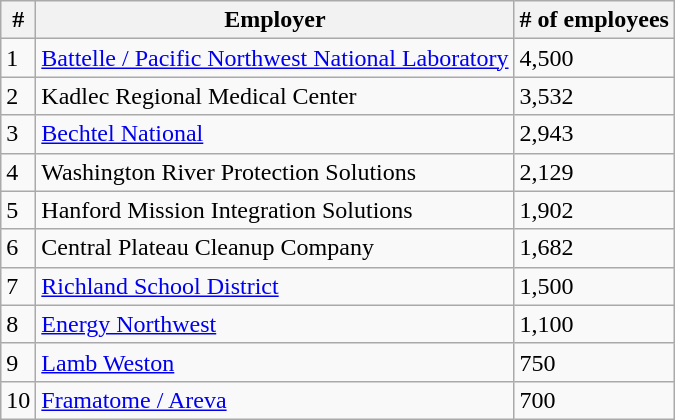<table class="wikitable">
<tr>
<th>#</th>
<th>Employer</th>
<th># of employees</th>
</tr>
<tr>
<td>1</td>
<td><a href='#'>Battelle / Pacific Northwest National Laboratory</a></td>
<td>4,500</td>
</tr>
<tr>
<td>2</td>
<td>Kadlec Regional Medical Center</td>
<td>3,532</td>
</tr>
<tr>
<td>3</td>
<td><a href='#'>Bechtel National</a></td>
<td>2,943</td>
</tr>
<tr>
<td>4</td>
<td>Washington River Protection Solutions</td>
<td>2,129</td>
</tr>
<tr>
<td>5</td>
<td>Hanford Mission Integration Solutions</td>
<td>1,902</td>
</tr>
<tr>
<td>6</td>
<td>Central Plateau Cleanup Company</td>
<td>1,682</td>
</tr>
<tr>
<td>7</td>
<td><a href='#'>Richland School District</a></td>
<td>1,500</td>
</tr>
<tr>
<td>8</td>
<td><a href='#'>Energy Northwest</a></td>
<td>1,100</td>
</tr>
<tr>
<td>9</td>
<td><a href='#'>Lamb Weston</a></td>
<td>750</td>
</tr>
<tr>
<td>10</td>
<td><a href='#'>Framatome / Areva</a></td>
<td>700</td>
</tr>
</table>
